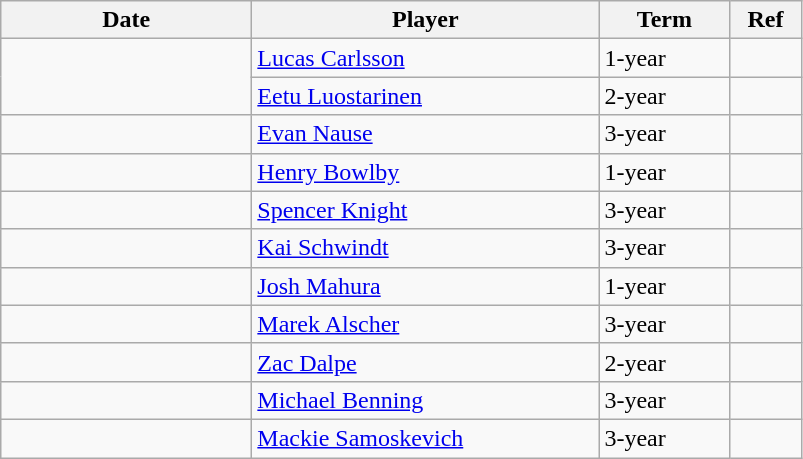<table class="wikitable">
<tr>
<th style="width: 10em;">Date</th>
<th style="width: 14em;">Player</th>
<th style="width: 5em;">Term</th>
<th style="width: 2.5em;">Ref</th>
</tr>
<tr>
<td rowspan=2></td>
<td><a href='#'>Lucas Carlsson</a></td>
<td>1-year</td>
<td></td>
</tr>
<tr>
<td><a href='#'>Eetu Luostarinen</a></td>
<td>2-year</td>
<td></td>
</tr>
<tr>
<td></td>
<td><a href='#'>Evan Nause</a></td>
<td>3-year</td>
<td></td>
</tr>
<tr>
<td></td>
<td><a href='#'>Henry Bowlby</a></td>
<td>1-year</td>
<td></td>
</tr>
<tr>
<td></td>
<td><a href='#'>Spencer Knight</a></td>
<td>3-year</td>
<td></td>
</tr>
<tr>
<td></td>
<td><a href='#'>Kai Schwindt</a></td>
<td>3-year</td>
<td></td>
</tr>
<tr>
<td></td>
<td><a href='#'>Josh Mahura</a></td>
<td>1-year</td>
<td></td>
</tr>
<tr>
<td></td>
<td><a href='#'>Marek Alscher</a></td>
<td>3-year</td>
<td></td>
</tr>
<tr>
<td></td>
<td><a href='#'>Zac Dalpe</a></td>
<td>2-year</td>
<td></td>
</tr>
<tr>
<td></td>
<td><a href='#'>Michael Benning</a></td>
<td>3-year</td>
<td></td>
</tr>
<tr>
<td></td>
<td><a href='#'>Mackie Samoskevich</a></td>
<td>3-year</td>
<td></td>
</tr>
</table>
